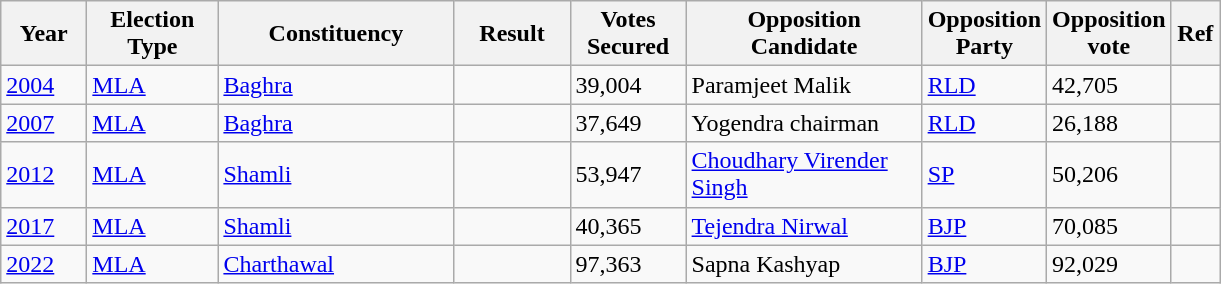<table class="sortable wikitable">
<tr>
<th width=50>Year</th>
<th width=80>Election Type</th>
<th width=150>Constituency</th>
<th width=70>Result</th>
<th width=70>Votes Secured</th>
<th width=150>Opposition Candidate</th>
<th width=70>Opposition Party</th>
<th width=70>Opposition vote</th>
<th width=25>Ref</th>
</tr>
<tr>
<td><a href='#'>2004</a></td>
<td><a href='#'>MLA</a></td>
<td><a href='#'>Baghra</a></td>
<td></td>
<td>39,004</td>
<td>Paramjeet Malik</td>
<td><a href='#'>RLD</a></td>
<td>42,705</td>
<td></td>
</tr>
<tr>
<td><a href='#'>2007</a></td>
<td><a href='#'>MLA</a></td>
<td><a href='#'>Baghra</a></td>
<td></td>
<td>37,649</td>
<td>Yogendra chairman</td>
<td><a href='#'>RLD</a></td>
<td>26,188</td>
<td></td>
</tr>
<tr>
<td><a href='#'>2012</a></td>
<td><a href='#'>MLA</a></td>
<td><a href='#'>Shamli</a></td>
<td></td>
<td>53,947</td>
<td><a href='#'>Choudhary Virender Singh</a></td>
<td><a href='#'>SP</a></td>
<td>50,206</td>
<td></td>
</tr>
<tr>
<td><a href='#'>2017</a></td>
<td><a href='#'>MLA</a></td>
<td><a href='#'>Shamli</a></td>
<td></td>
<td>40,365</td>
<td><a href='#'>Tejendra Nirwal</a></td>
<td><a href='#'>BJP</a></td>
<td>70,085</td>
<td></td>
</tr>
<tr>
<td><a href='#'>2022</a></td>
<td><a href='#'>MLA</a></td>
<td><a href='#'>Charthawal</a></td>
<td></td>
<td>97,363</td>
<td>Sapna Kashyap</td>
<td><a href='#'>BJP</a></td>
<td>92,029</td>
<td></td>
</tr>
</table>
